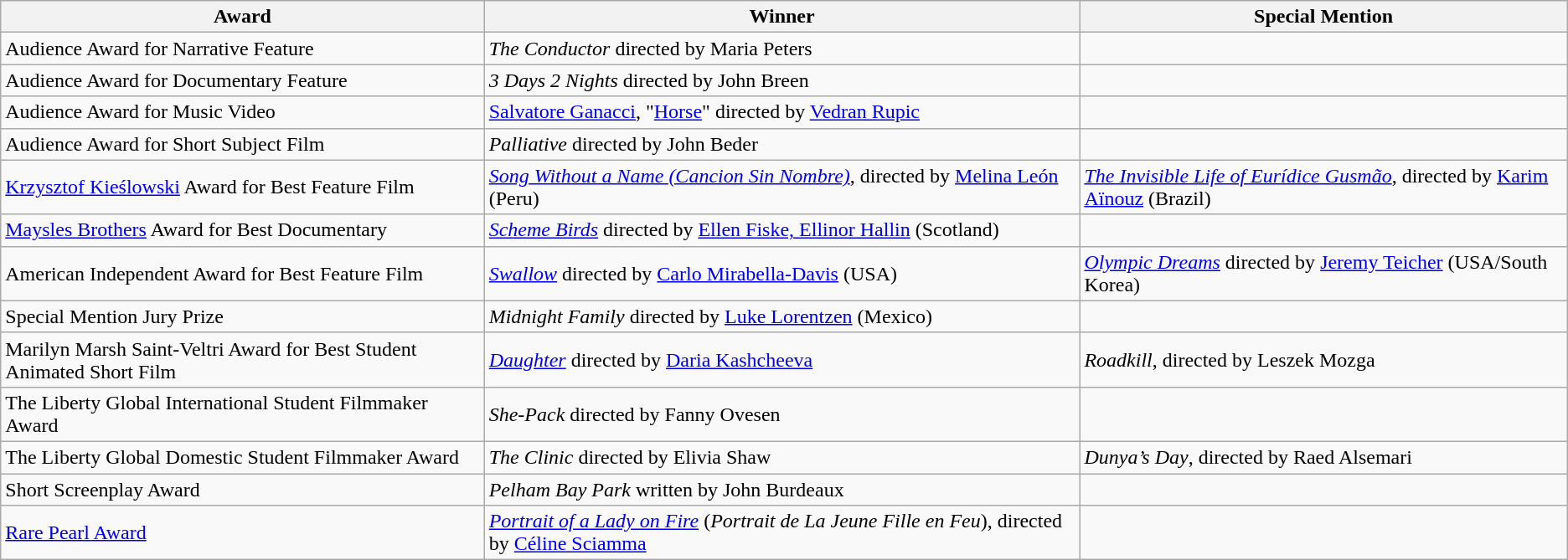<table class="wikitable">
<tr>
<th>Award</th>
<th>Winner</th>
<th>Special Mention</th>
</tr>
<tr>
<td>Audience Award for Narrative Feature</td>
<td><em>The Conductor</em> directed by Maria Peters</td>
<td></td>
</tr>
<tr>
<td>Audience Award for Documentary Feature</td>
<td><em>3 Days 2 Nights</em> directed by John Breen</td>
<td></td>
</tr>
<tr>
<td>Audience Award for Music Video</td>
<td><a href='#'>Salvatore Ganacci</a>, "<a href='#'>Horse</a>" directed by <a href='#'>Vedran Rupic</a></td>
<td></td>
</tr>
<tr>
<td>Audience Award for Short Subject Film</td>
<td><em>Palliative</em> directed by John Beder</td>
<td></td>
</tr>
<tr>
<td><a href='#'>Krzysztof Kieślowski</a> Award for Best Feature Film</td>
<td><em><a href='#'>Song Without a Name (Cancion Sin Nombre)</a></em>, directed by <a href='#'>Melina León</a> (Peru)</td>
<td><em><a href='#'>The Invisible Life of Eurídice Gusmão</a></em>, directed by <a href='#'>Karim Aïnouz</a> (Brazil)</td>
</tr>
<tr>
<td><a href='#'>Maysles Brothers</a> Award for Best Documentary</td>
<td><em><a href='#'>Scheme Birds</a></em> directed by <a href='#'>Ellen Fiske, Ellinor Hallin</a> (Scotland)</td>
<td></td>
</tr>
<tr>
<td>American Independent Award for Best Feature Film</td>
<td><em><a href='#'>Swallow</a></em> directed by <a href='#'>Carlo Mirabella-Davis</a> (USA)</td>
<td><em><a href='#'>Olympic Dreams</a></em> directed by <a href='#'>Jeremy Teicher</a> (USA/South Korea)</td>
</tr>
<tr>
<td>Special Mention Jury Prize</td>
<td><em>Midnight Family</em> directed by <a href='#'>Luke Lorentzen</a> (Mexico)</td>
<td></td>
</tr>
<tr>
<td>Marilyn Marsh Saint-Veltri Award for Best Student Animated Short Film</td>
<td><em><a href='#'>Daughter</a></em> directed by <a href='#'>Daria Kashcheeva</a></td>
<td><em>Roadkill</em>, directed by Leszek Mozga</td>
</tr>
<tr>
<td>The Liberty Global International Student Filmmaker Award</td>
<td><em>She-Pack</em> directed by Fanny Ovesen</td>
<td></td>
</tr>
<tr>
<td>The Liberty Global Domestic Student Filmmaker Award</td>
<td><em>The Clinic</em> directed by Elivia Shaw</td>
<td><em>Dunya’s Day</em>, directed by Raed Alsemari</td>
</tr>
<tr>
<td>Short Screenplay Award</td>
<td><em>Pelham Bay Park</em> written by John Burdeaux</td>
<td></td>
</tr>
<tr>
<td><a href='#'>Rare Pearl Award</a></td>
<td><em><a href='#'>Portrait of a Lady on Fire</a></em> (<em>Portrait de La Jeune Fille en Feu</em>), directed by <a href='#'>Céline Sciamma</a></td>
<td></td>
</tr>
</table>
